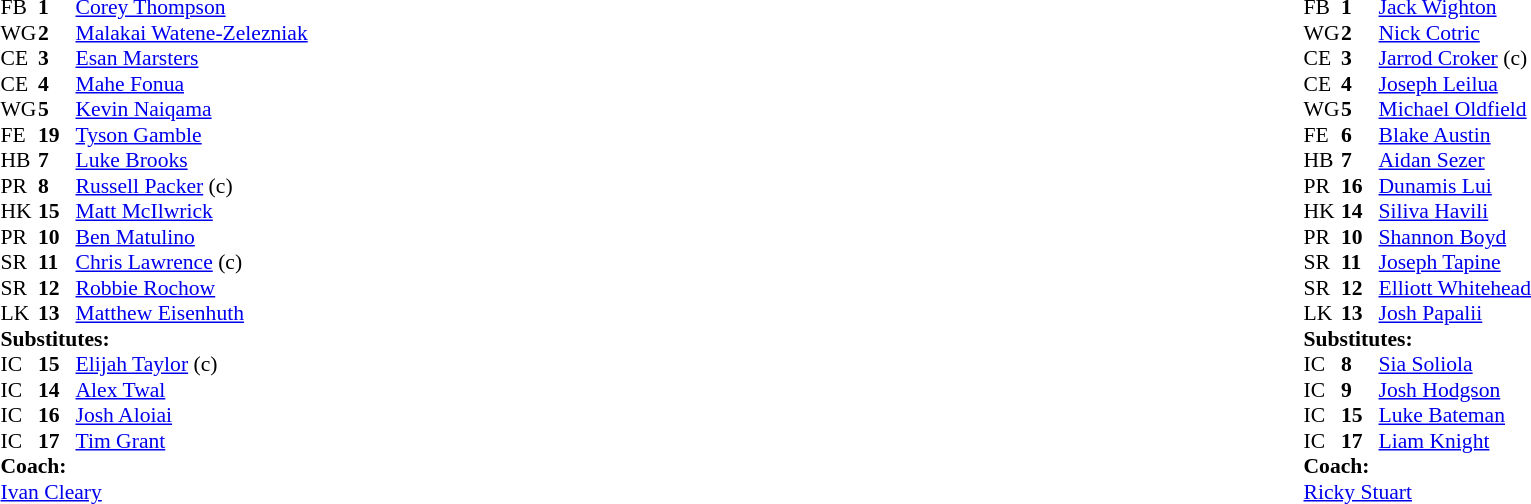<table width="100%" class="mw-collapsible mw-collapsed">
<tr>
<td valign="top" width="50%"><br><table cellspacing="0" cellpadding="0" style="font-size: 90%">
<tr>
<th width="25"></th>
<th width="25"></th>
</tr>
<tr>
<td>FB</td>
<td><strong>1</strong></td>
<td><a href='#'>Corey Thompson</a></td>
</tr>
<tr>
<td>WG</td>
<td><strong>2</strong></td>
<td><a href='#'>Malakai Watene-Zelezniak</a></td>
</tr>
<tr>
<td>CE</td>
<td><strong>3</strong></td>
<td><a href='#'>Esan Marsters</a></td>
</tr>
<tr>
<td>CE</td>
<td><strong>4</strong></td>
<td><a href='#'>Mahe Fonua</a></td>
</tr>
<tr>
<td>WG</td>
<td><strong>5</strong></td>
<td><a href='#'>Kevin Naiqama</a></td>
</tr>
<tr>
<td>FE</td>
<td><strong>19</strong></td>
<td><a href='#'>Tyson Gamble</a></td>
</tr>
<tr>
<td>HB</td>
<td><strong>7</strong></td>
<td><a href='#'>Luke Brooks</a></td>
</tr>
<tr>
<td>PR</td>
<td><strong>8</strong></td>
<td><a href='#'>Russell Packer</a> (c)</td>
</tr>
<tr>
<td>HK</td>
<td><strong>15</strong></td>
<td><a href='#'>Matt McIlwrick</a></td>
</tr>
<tr>
<td>PR</td>
<td><strong>10</strong></td>
<td><a href='#'>Ben Matulino</a></td>
</tr>
<tr>
<td>SR</td>
<td><strong>11</strong></td>
<td><a href='#'>Chris Lawrence</a> (c)</td>
</tr>
<tr>
<td>SR</td>
<td><strong>12</strong></td>
<td><a href='#'>Robbie Rochow</a></td>
</tr>
<tr>
<td>LK</td>
<td><strong>13</strong></td>
<td><a href='#'>Matthew Eisenhuth</a></td>
</tr>
<tr>
<td colspan="3"><strong>Substitutes:</strong></td>
</tr>
<tr>
<td>IC</td>
<td><strong>15</strong></td>
<td><a href='#'>Elijah Taylor</a> (c)</td>
</tr>
<tr>
<td>IC</td>
<td><strong>14</strong></td>
<td><a href='#'>Alex Twal</a></td>
</tr>
<tr>
<td>IC</td>
<td><strong>16</strong></td>
<td><a href='#'>Josh Aloiai</a></td>
</tr>
<tr>
<td>IC</td>
<td><strong>17</strong></td>
<td><a href='#'>Tim Grant</a></td>
</tr>
<tr>
<td colspan="3"><strong>Coach:</strong></td>
</tr>
<tr>
<td colspan="4"><a href='#'>Ivan Cleary</a></td>
</tr>
</table>
</td>
<td valign="top" width="50%"><br><table cellspacing="0" cellpadding="0" align="center" style="font-size: 90%">
<tr>
<th width="25"></th>
<th width="25"></th>
</tr>
<tr>
<td>FB</td>
<td><strong>1</strong></td>
<td><a href='#'>Jack Wighton</a></td>
</tr>
<tr>
<td>WG</td>
<td><strong>2</strong></td>
<td><a href='#'>Nick Cotric</a></td>
</tr>
<tr>
<td>CE</td>
<td><strong>3</strong></td>
<td><a href='#'>Jarrod Croker</a> (c)</td>
</tr>
<tr>
<td>CE</td>
<td><strong>4</strong></td>
<td><a href='#'>Joseph Leilua</a></td>
</tr>
<tr>
<td>WG</td>
<td><strong>5</strong></td>
<td><a href='#'>Michael Oldfield</a></td>
</tr>
<tr>
<td>FE</td>
<td><strong>6</strong></td>
<td><a href='#'>Blake Austin</a></td>
</tr>
<tr>
<td>HB</td>
<td><strong>7</strong></td>
<td><a href='#'>Aidan Sezer</a></td>
</tr>
<tr>
<td>PR</td>
<td><strong>16</strong></td>
<td><a href='#'>Dunamis Lui</a></td>
</tr>
<tr>
<td>HK</td>
<td><strong>14</strong></td>
<td><a href='#'>Siliva Havili</a></td>
</tr>
<tr>
<td>PR</td>
<td><strong>10</strong></td>
<td><a href='#'>Shannon Boyd</a></td>
</tr>
<tr>
<td>SR</td>
<td><strong>11</strong></td>
<td><a href='#'>Joseph Tapine</a></td>
</tr>
<tr>
<td>SR</td>
<td><strong>12</strong></td>
<td><a href='#'>Elliott Whitehead</a></td>
</tr>
<tr>
<td>LK</td>
<td><strong>13</strong></td>
<td><a href='#'>Josh Papalii</a></td>
</tr>
<tr>
<td colspan="3"><strong>Substitutes:</strong></td>
</tr>
<tr>
<td>IC</td>
<td><strong>8</strong></td>
<td><a href='#'>Sia Soliola</a></td>
</tr>
<tr>
<td>IC</td>
<td><strong>9</strong></td>
<td><a href='#'>Josh Hodgson</a></td>
</tr>
<tr>
<td>IC</td>
<td><strong>15</strong></td>
<td><a href='#'>Luke Bateman</a></td>
</tr>
<tr>
<td>IC</td>
<td><strong>17</strong></td>
<td><a href='#'>Liam Knight</a></td>
</tr>
<tr>
<td colspan="3"><strong>Coach:</strong></td>
</tr>
<tr>
<td colspan="4"><a href='#'>Ricky Stuart</a></td>
</tr>
</table>
</td>
</tr>
</table>
